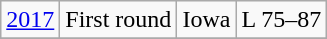<table class="wikitable">
<tr align="center">
<td><a href='#'>2017</a></td>
<td>First round</td>
<td>Iowa</td>
<td>L 75–87</td>
</tr>
<tr>
</tr>
</table>
